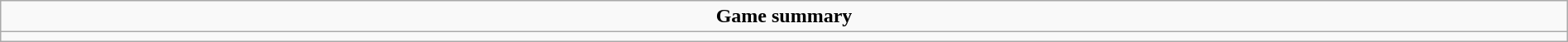<table role="presentation" class="wikitable mw-collapsible autocollapse" width=100%>
<tr>
<td align=center><strong>Game summary</strong></td>
</tr>
<tr>
<td></td>
</tr>
</table>
